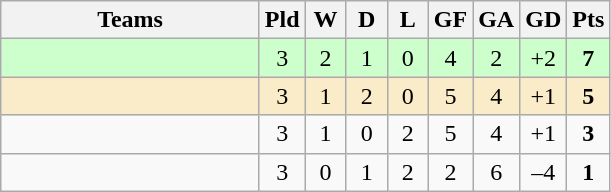<table class="wikitable" style="text-align: center;">
<tr>
<th width=165>Teams</th>
<th width=20>Pld</th>
<th width=20>W</th>
<th width=20>D</th>
<th width=20>L</th>
<th width=20>GF</th>
<th width=20>GA</th>
<th width=20>GD</th>
<th width=20>Pts</th>
</tr>
<tr align=center style="background:#ccffcc;">
<td style="text-align:left;"></td>
<td>3</td>
<td>2</td>
<td>1</td>
<td>0</td>
<td>4</td>
<td>2</td>
<td>+2</td>
<td><strong>7</strong></td>
</tr>
<tr align=center style="background:#faecc8;">
<td style="text-align:left;"></td>
<td>3</td>
<td>1</td>
<td>2</td>
<td>0</td>
<td>5</td>
<td>4</td>
<td>+1</td>
<td><strong>5</strong></td>
</tr>
<tr>
<td style="text-align:left;"></td>
<td>3</td>
<td>1</td>
<td>0</td>
<td>2</td>
<td>5</td>
<td>4</td>
<td>+1</td>
<td><strong>3</strong></td>
</tr>
<tr align=center>
<td style="text-align:left;"></td>
<td>3</td>
<td>0</td>
<td>1</td>
<td>2</td>
<td>2</td>
<td>6</td>
<td>–4</td>
<td><strong>1</strong></td>
</tr>
</table>
